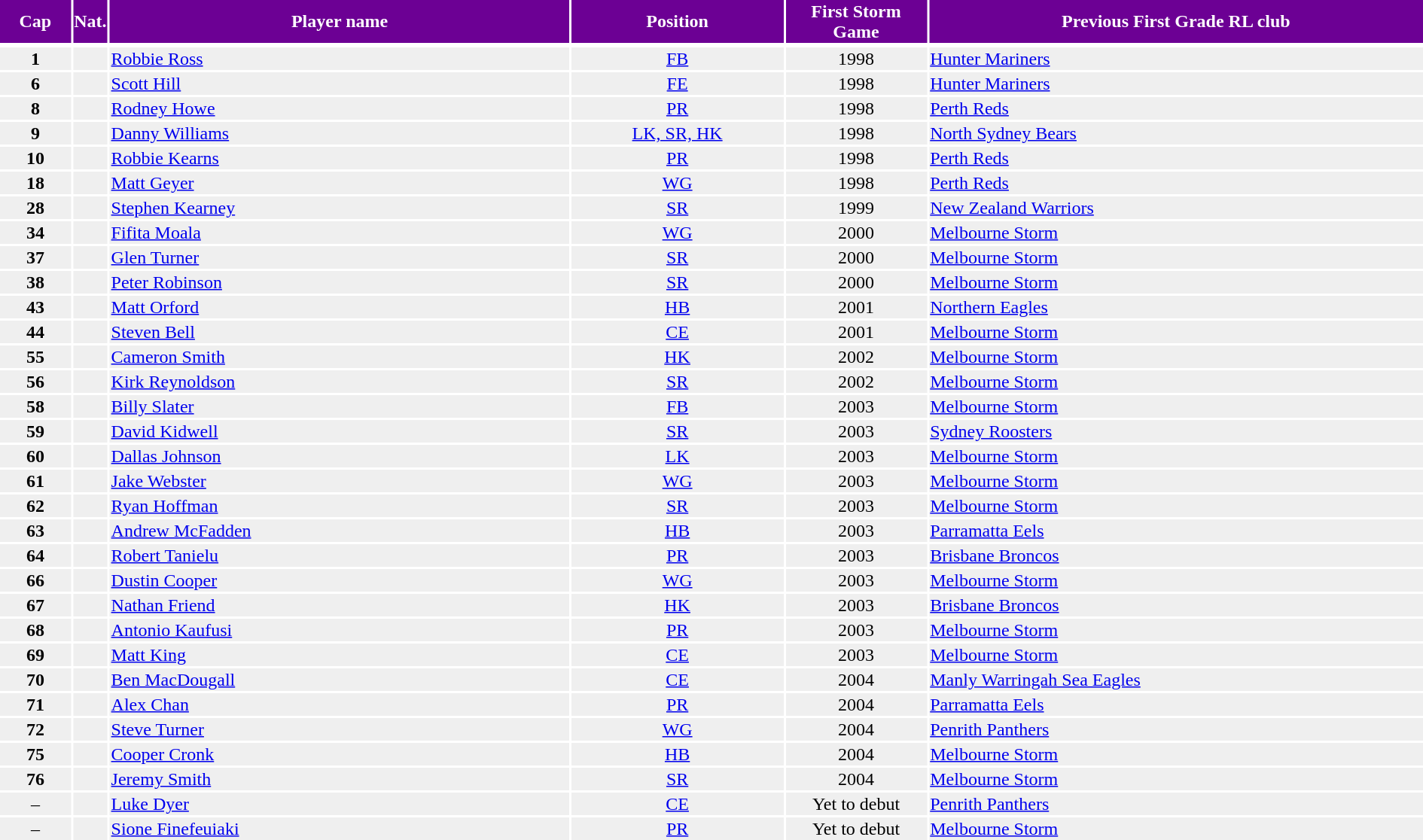<table width=100%>
<tr bgcolor=#6C0094 style="color:#FFFFFF">
<th width=5%>Cap </th>
<th width=1%>Nat.</th>
<th !width=30%>Player name</th>
<th width=15%>Position</th>
<th width=10%>First Storm Game</th>
<th width=35%>Previous First Grade RL club </th>
</tr>
<tr>
</tr>
<tr bgcolor=#EFEFEF>
<td align=center><strong>1</strong></td>
<td align=center></td>
<td><a href='#'>Robbie Ross</a></td>
<td align=center><a href='#'>FB</a></td>
<td align=center>1998</td>
<td> <a href='#'>Hunter Mariners</a></td>
</tr>
<tr bgcolor=#EFEFEF>
<td align=center><strong>6</strong></td>
<td align=center></td>
<td><a href='#'>Scott Hill</a></td>
<td align=center><a href='#'>FE</a></td>
<td align=center>1998</td>
<td> <a href='#'>Hunter Mariners</a></td>
</tr>
<tr bgcolor=#EFEFEF>
<td align=center><strong>8</strong></td>
<td align=center></td>
<td><a href='#'>Rodney Howe</a></td>
<td align=center><a href='#'>PR</a></td>
<td align=center>1998</td>
<td> <a href='#'>Perth Reds</a></td>
</tr>
<tr bgcolor=#EFEFEF>
<td align=center><strong>9</strong></td>
<td align=center></td>
<td><a href='#'>Danny Williams</a></td>
<td align=center><a href='#'>LK, SR, HK</a></td>
<td align=center>1998</td>
<td> <a href='#'>North Sydney Bears</a></td>
</tr>
<tr bgcolor=#EFEFEF>
<td align=center><strong>10</strong></td>
<td align=center></td>
<td><a href='#'>Robbie Kearns</a></td>
<td align=center><a href='#'>PR</a></td>
<td align=center>1998</td>
<td> <a href='#'>Perth Reds</a></td>
</tr>
<tr bgcolor=#EFEFEF>
<td align=center><strong>18</strong></td>
<td align=center></td>
<td><a href='#'>Matt Geyer</a></td>
<td align=center><a href='#'>WG</a></td>
<td align=center>1998</td>
<td> <a href='#'>Perth Reds</a></td>
</tr>
<tr bgcolor=#EFEFEF>
<td align=center><strong>28</strong></td>
<td align=center></td>
<td><a href='#'>Stephen Kearney</a></td>
<td align=center><a href='#'>SR</a></td>
<td align=center>1999</td>
<td> <a href='#'>New Zealand Warriors</a></td>
</tr>
<tr bgcolor=#EFEFEF>
<td align=center><strong>34</strong></td>
<td align=center></td>
<td><a href='#'>Fifita Moala</a></td>
<td align=center><a href='#'>WG</a></td>
<td align=center>2000</td>
<td> <a href='#'>Melbourne Storm</a></td>
</tr>
<tr bgcolor=#EFEFEF>
<td align=center><strong>37</strong></td>
<td align=center></td>
<td><a href='#'>Glen Turner</a></td>
<td align=center><a href='#'>SR</a></td>
<td align=center>2000</td>
<td> <a href='#'>Melbourne Storm</a></td>
</tr>
<tr bgcolor=#EFEFEF>
<td align=center><strong>38</strong></td>
<td align=center></td>
<td><a href='#'>Peter Robinson</a></td>
<td align=center><a href='#'>SR</a></td>
<td align=center>2000</td>
<td> <a href='#'>Melbourne Storm</a></td>
</tr>
<tr bgcolor=#EFEFEF>
<td align=center><strong>43</strong></td>
<td align=center></td>
<td><a href='#'>Matt Orford</a></td>
<td align=center><a href='#'>HB</a></td>
<td align=center>2001</td>
<td> <a href='#'>Northern Eagles</a></td>
</tr>
<tr bgcolor=#EFEFEF>
<td align=center><strong>44</strong></td>
<td align=center></td>
<td><a href='#'>Steven Bell</a></td>
<td align=center><a href='#'>CE</a></td>
<td align=center>2001</td>
<td> <a href='#'>Melbourne Storm</a></td>
</tr>
<tr bgcolor=#EFEFEF>
<td align=center><strong>55</strong></td>
<td align=center></td>
<td><a href='#'>Cameron Smith</a></td>
<td align=center><a href='#'>HK</a></td>
<td align=center>2002</td>
<td> <a href='#'>Melbourne Storm</a></td>
</tr>
<tr bgcolor=#EFEFEF>
<td align=center><strong>56</strong></td>
<td align=center></td>
<td><a href='#'>Kirk Reynoldson</a></td>
<td align=center><a href='#'>SR</a></td>
<td align=center>2002</td>
<td> <a href='#'>Melbourne Storm</a></td>
</tr>
<tr bgcolor=#EFEFEF>
<td align=center><strong>58</strong></td>
<td align=center></td>
<td><a href='#'>Billy Slater</a></td>
<td align=center><a href='#'>FB</a></td>
<td align=center>2003</td>
<td> <a href='#'>Melbourne Storm</a></td>
</tr>
<tr bgcolor=#EFEFEF>
<td align=center><strong>59</strong></td>
<td align=center></td>
<td><a href='#'>David Kidwell</a></td>
<td align=center><a href='#'>SR</a></td>
<td align=center>2003</td>
<td> <a href='#'>Sydney Roosters</a></td>
</tr>
<tr bgcolor=#EFEFEF>
<td align=center><strong>60</strong></td>
<td align=center></td>
<td><a href='#'>Dallas Johnson</a></td>
<td align=center><a href='#'>LK</a></td>
<td align=center>2003</td>
<td> <a href='#'>Melbourne Storm</a></td>
</tr>
<tr bgcolor=#EFEFEF>
<td align=center><strong>61</strong></td>
<td align=center></td>
<td><a href='#'>Jake Webster</a></td>
<td align=center><a href='#'>WG</a></td>
<td align=center>2003</td>
<td> <a href='#'>Melbourne Storm</a></td>
</tr>
<tr bgcolor=#EFEFEF>
<td align=center><strong>62</strong></td>
<td align=center></td>
<td><a href='#'>Ryan Hoffman</a></td>
<td align=center><a href='#'>SR</a></td>
<td align=center>2003</td>
<td> <a href='#'>Melbourne Storm</a></td>
</tr>
<tr bgcolor=#EFEFEF>
<td align=center><strong>63</strong></td>
<td align=center></td>
<td><a href='#'>Andrew McFadden</a></td>
<td align=center><a href='#'>HB</a></td>
<td align=center>2003</td>
<td> <a href='#'>Parramatta Eels</a></td>
</tr>
<tr bgcolor=#EFEFEF>
<td align=center><strong>64</strong></td>
<td align=center></td>
<td><a href='#'>Robert Tanielu</a></td>
<td align=center><a href='#'>PR</a></td>
<td align=center>2003</td>
<td> <a href='#'>Brisbane Broncos</a></td>
</tr>
<tr bgcolor=#EFEFEF>
<td align=center><strong>66</strong></td>
<td align=center></td>
<td><a href='#'>Dustin Cooper</a></td>
<td align=center><a href='#'>WG</a></td>
<td align=center>2003</td>
<td> <a href='#'>Melbourne Storm</a></td>
</tr>
<tr bgcolor=#EFEFEF>
<td align=center><strong>67</strong></td>
<td align=center></td>
<td><a href='#'>Nathan Friend</a></td>
<td align=center><a href='#'>HK</a></td>
<td align=center>2003</td>
<td> <a href='#'>Brisbane Broncos</a></td>
</tr>
<tr bgcolor=#EFEFEF>
<td align=center><strong>68</strong></td>
<td align=center></td>
<td><a href='#'>Antonio Kaufusi</a></td>
<td align=center><a href='#'>PR</a></td>
<td align=center>2003</td>
<td> <a href='#'>Melbourne Storm</a></td>
</tr>
<tr bgcolor=#EFEFEF>
<td align=center><strong>69</strong></td>
<td align=center></td>
<td><a href='#'>Matt King</a></td>
<td align=center><a href='#'>CE</a></td>
<td align=center>2003</td>
<td> <a href='#'>Melbourne Storm</a></td>
</tr>
<tr bgcolor=#EFEFEF>
<td align=center><strong>70</strong></td>
<td align=center></td>
<td><a href='#'>Ben MacDougall</a></td>
<td align=center><a href='#'>CE</a></td>
<td align=center>2004</td>
<td> <a href='#'>Manly Warringah Sea Eagles</a></td>
</tr>
<tr bgcolor=#EFEFEF>
<td align=center><strong>71</strong></td>
<td align=center></td>
<td><a href='#'>Alex Chan</a></td>
<td align=center><a href='#'>PR</a></td>
<td align=center>2004</td>
<td> <a href='#'>Parramatta Eels</a></td>
</tr>
<tr bgcolor=#EFEFEF>
<td align=center><strong>72</strong></td>
<td align=center></td>
<td><a href='#'>Steve Turner</a></td>
<td align=center><a href='#'>WG</a></td>
<td align=center>2004</td>
<td> <a href='#'>Penrith Panthers</a></td>
</tr>
<tr bgcolor=#EFEFEF>
<td align=center><strong>75</strong></td>
<td align=center></td>
<td><a href='#'>Cooper Cronk</a></td>
<td align=center><a href='#'>HB</a></td>
<td align=center>2004</td>
<td> <a href='#'>Melbourne Storm</a></td>
</tr>
<tr bgcolor=#EFEFEF>
<td align=center><strong>76</strong></td>
<td align=center></td>
<td><a href='#'>Jeremy Smith</a></td>
<td align=center><a href='#'>SR</a></td>
<td align=center>2004</td>
<td> <a href='#'>Melbourne Storm</a></td>
</tr>
<tr bgcolor=#EFEFEF>
<td align=center>–</td>
<td align=center></td>
<td><a href='#'>Luke Dyer</a></td>
<td align=center><a href='#'>CE</a></td>
<td align=center>Yet to debut</td>
<td> <a href='#'>Penrith Panthers</a></td>
</tr>
<tr bgcolor=#EFEFEF>
<td align=center>–</td>
<td align=center></td>
<td><a href='#'>Sione Finefeuiaki</a></td>
<td align=center><a href='#'>PR</a></td>
<td align=center>Yet to debut</td>
<td> <a href='#'>Melbourne Storm</a></td>
</tr>
</table>
